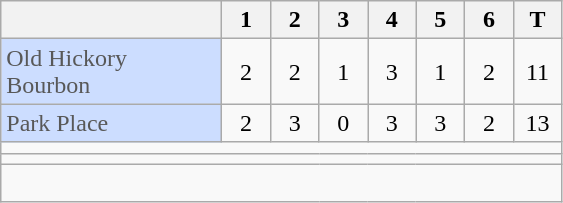<table class="wikitable" style="text-align:center">
<tr>
<th width=140px></th>
<th width=25px>1</th>
<th width=25px>2</th>
<th width=25px>3</th>
<th width=25px>4</th>
<th width=25px>5</th>
<th width=25px>6</th>
<th width=25px>T</th>
</tr>
<tr>
<td style="background-color: #CDF; color: #585858"; align=left>Old Hickory Bourbon</td>
<td>2</td>
<td>2</td>
<td>1</td>
<td>3</td>
<td>1</td>
<td>2</td>
<td>11</td>
</tr>
<tr>
<td style="background-color: #CDF; color: #585858"; align=left>Park Place</td>
<td>2</td>
<td>3</td>
<td>0</td>
<td>3</td>
<td>3</td>
<td>2</td>
<td>13</td>
</tr>
<tr>
<td colspan="8"; align=left></td>
</tr>
<tr>
<td colspan="8"; align=left></td>
</tr>
<tr>
<td colspan="8"; align=left> </td>
</tr>
</table>
